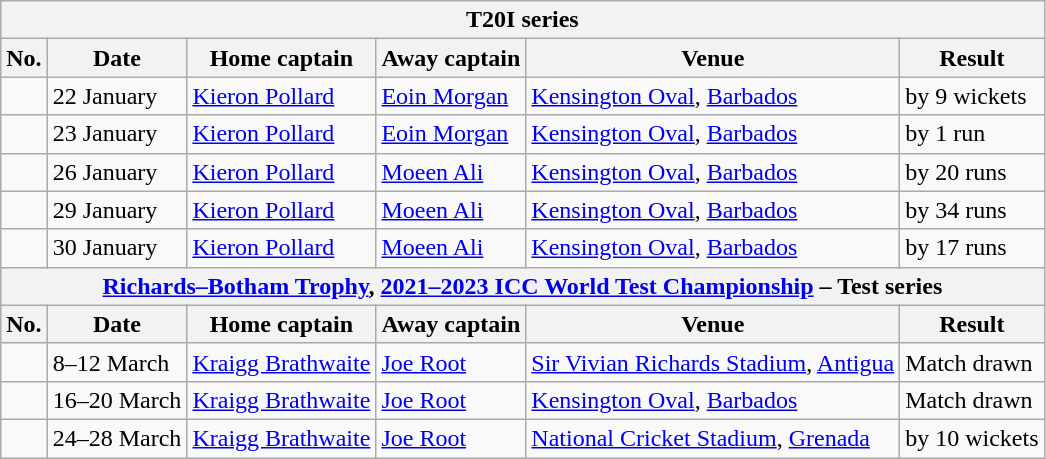<table class="wikitable">
<tr>
<th colspan="9">T20I series</th>
</tr>
<tr>
<th>No.</th>
<th>Date</th>
<th>Home captain</th>
<th>Away captain</th>
<th>Venue</th>
<th>Result</th>
</tr>
<tr>
<td></td>
<td>22 January</td>
<td><a href='#'>Kieron Pollard</a></td>
<td><a href='#'>Eoin Morgan</a></td>
<td><a href='#'>Kensington Oval</a>, <a href='#'>Barbados</a></td>
<td> by 9 wickets</td>
</tr>
<tr>
<td></td>
<td>23 January</td>
<td><a href='#'>Kieron Pollard</a></td>
<td><a href='#'>Eoin Morgan</a></td>
<td><a href='#'>Kensington Oval</a>, <a href='#'>Barbados</a></td>
<td> by 1 run</td>
</tr>
<tr>
<td></td>
<td>26 January</td>
<td><a href='#'>Kieron Pollard</a></td>
<td><a href='#'>Moeen Ali</a></td>
<td><a href='#'>Kensington Oval</a>, <a href='#'>Barbados</a></td>
<td> by 20 runs</td>
</tr>
<tr>
<td></td>
<td>29 January</td>
<td><a href='#'>Kieron Pollard</a></td>
<td><a href='#'>Moeen Ali</a></td>
<td><a href='#'>Kensington Oval</a>, <a href='#'>Barbados</a></td>
<td> by 34 runs</td>
</tr>
<tr>
<td></td>
<td>30 January</td>
<td><a href='#'>Kieron Pollard</a></td>
<td><a href='#'>Moeen Ali</a></td>
<td><a href='#'>Kensington Oval</a>, <a href='#'>Barbados</a></td>
<td> by 17 runs</td>
</tr>
<tr>
<th colspan="9"><a href='#'>Richards–Botham Trophy</a>, <a href='#'>2021–2023 ICC World Test Championship</a> – Test series</th>
</tr>
<tr>
<th>No.</th>
<th>Date</th>
<th>Home captain</th>
<th>Away captain</th>
<th>Venue</th>
<th>Result</th>
</tr>
<tr>
<td></td>
<td>8–12 March</td>
<td><a href='#'>Kraigg Brathwaite</a></td>
<td><a href='#'>Joe Root</a></td>
<td><a href='#'>Sir Vivian Richards Stadium</a>, <a href='#'>Antigua</a></td>
<td>Match drawn</td>
</tr>
<tr>
<td></td>
<td>16–20 March</td>
<td><a href='#'>Kraigg Brathwaite</a></td>
<td><a href='#'>Joe Root</a></td>
<td><a href='#'>Kensington Oval</a>, <a href='#'>Barbados</a></td>
<td>Match drawn</td>
</tr>
<tr>
<td></td>
<td>24–28 March</td>
<td><a href='#'>Kraigg Brathwaite</a></td>
<td><a href='#'>Joe Root</a></td>
<td><a href='#'>National Cricket Stadium</a>, <a href='#'>Grenada</a></td>
<td> by 10 wickets</td>
</tr>
</table>
